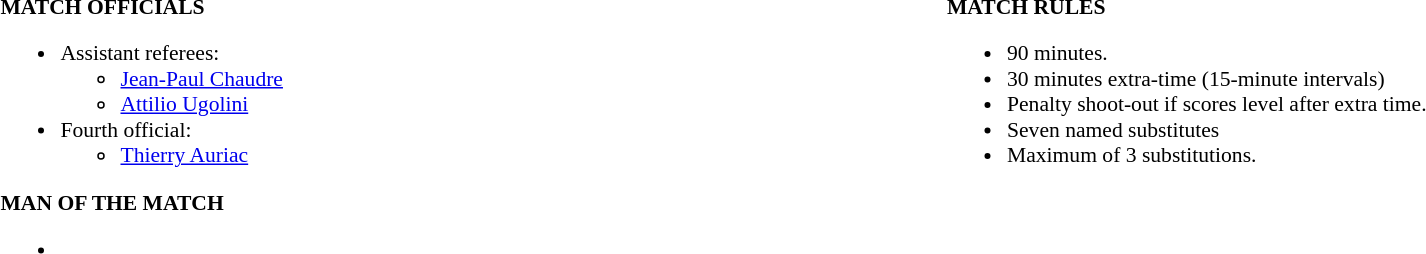<table width=100% style="font-size: 90%">
<tr>
<td width=50% valign=top><br><strong>MATCH OFFICIALS</strong><ul><li>Assistant referees:<ul><li> <a href='#'>Jean-Paul Chaudre</a></li><li> <a href='#'>Attilio Ugolini</a></li></ul></li><li>Fourth official:<ul><li> <a href='#'>Thierry Auriac</a></li></ul></li></ul><strong>MAN OF THE MATCH</strong><ul><li></li></ul></td>
<td width=50% valign=top><br><strong>MATCH RULES</strong><ul><li>90 minutes.</li><li>30 minutes extra-time (15-minute intervals)</li><li>Penalty shoot-out if scores level after extra time.</li><li>Seven named substitutes</li><li>Maximum of 3 substitutions.</li></ul></td>
</tr>
</table>
